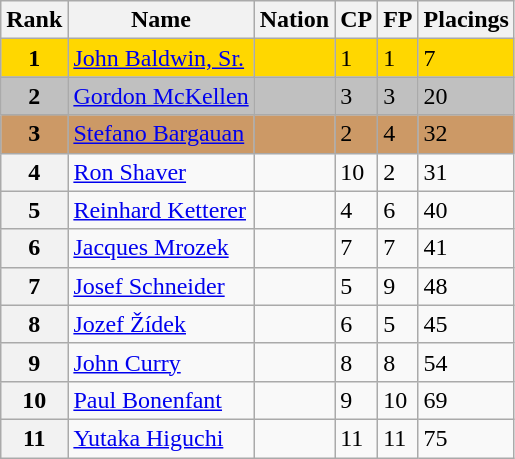<table class="wikitable">
<tr>
<th>Rank</th>
<th>Name</th>
<th>Nation</th>
<th>CP</th>
<th>FP</th>
<th>Placings</th>
</tr>
<tr bgcolor="gold">
<td align="center" bgcolor="gold"><strong>1</strong></td>
<td><a href='#'>John Baldwin, Sr.</a></td>
<td></td>
<td>1</td>
<td>1</td>
<td>7</td>
</tr>
<tr bgcolor="silver">
<td align="center" bgcolor="silver"><strong>2</strong></td>
<td><a href='#'>Gordon McKellen</a></td>
<td></td>
<td>3</td>
<td>3</td>
<td>20</td>
</tr>
<tr bgcolor="cc9966">
<td align="center" bgcolor="cc9966"><strong>3</strong></td>
<td><a href='#'>Stefano Bargauan</a></td>
<td></td>
<td>2</td>
<td>4</td>
<td>32</td>
</tr>
<tr>
<th>4</th>
<td><a href='#'>Ron Shaver</a></td>
<td></td>
<td>10</td>
<td>2</td>
<td>31</td>
</tr>
<tr>
<th>5</th>
<td><a href='#'>Reinhard Ketterer</a></td>
<td></td>
<td>4</td>
<td>6</td>
<td>40</td>
</tr>
<tr>
<th>6</th>
<td><a href='#'>Jacques Mrozek</a></td>
<td></td>
<td>7</td>
<td>7</td>
<td>41</td>
</tr>
<tr>
<th>7</th>
<td><a href='#'>Josef Schneider</a></td>
<td></td>
<td>5</td>
<td>9</td>
<td>48</td>
</tr>
<tr>
<th>8</th>
<td><a href='#'>Jozef Žídek</a></td>
<td></td>
<td>6</td>
<td>5</td>
<td>45</td>
</tr>
<tr>
<th>9</th>
<td><a href='#'>John Curry</a></td>
<td></td>
<td>8</td>
<td>8</td>
<td>54</td>
</tr>
<tr>
<th>10</th>
<td><a href='#'>Paul Bonenfant</a></td>
<td></td>
<td>9</td>
<td>10</td>
<td>69</td>
</tr>
<tr>
<th>11</th>
<td><a href='#'>Yutaka Higuchi</a></td>
<td></td>
<td>11</td>
<td>11</td>
<td>75</td>
</tr>
</table>
